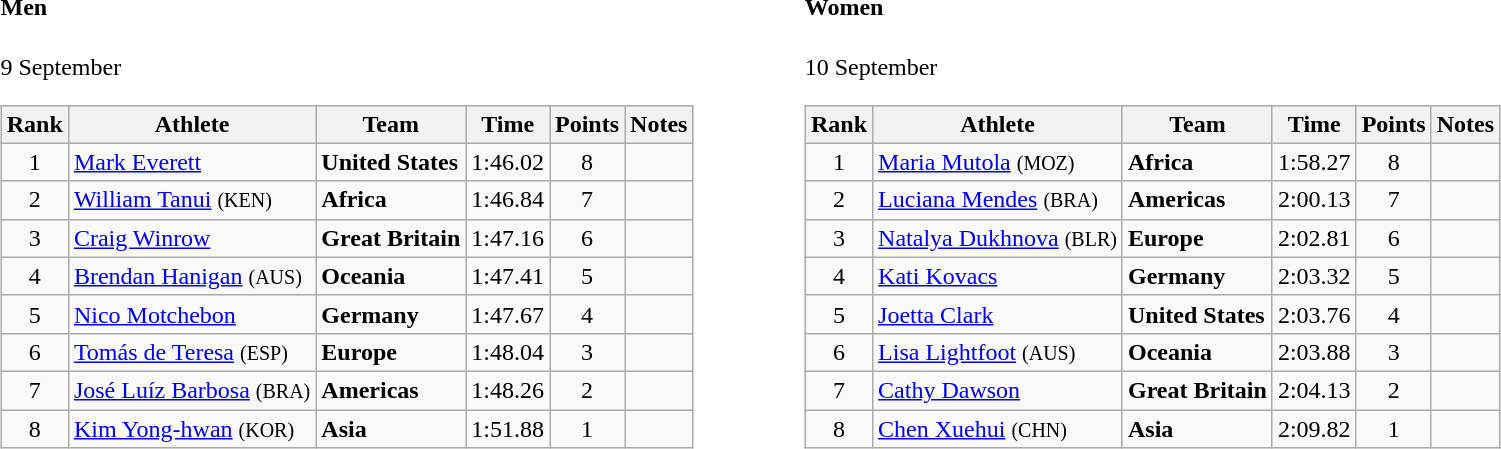<table>
<tr>
<td valign="top"><br><h4>Men</h4>9 September<table class="wikitable" style="text-align:center">
<tr>
<th>Rank</th>
<th>Athlete</th>
<th>Team</th>
<th>Time</th>
<th>Points</th>
<th>Notes</th>
</tr>
<tr>
<td>1</td>
<td align="left"><a href='#'>Mark Everett</a></td>
<td align=left><strong>United States</strong></td>
<td>1:46.02</td>
<td>8</td>
<td></td>
</tr>
<tr>
<td>2</td>
<td align="left"><a href='#'>William Tanui</a> <small>(KEN)</small></td>
<td align=left><strong>Africa</strong></td>
<td>1:46.84</td>
<td>7</td>
<td></td>
</tr>
<tr>
<td>3</td>
<td align="left"><a href='#'>Craig Winrow</a></td>
<td align=left><strong>Great Britain</strong></td>
<td>1:47.16</td>
<td>6</td>
<td></td>
</tr>
<tr>
<td>4</td>
<td align="left"><a href='#'>Brendan Hanigan</a> <small>(AUS)</small></td>
<td align=left><strong>Oceania</strong></td>
<td>1:47.41</td>
<td>5</td>
<td></td>
</tr>
<tr>
<td>5</td>
<td align="left"><a href='#'>Nico Motchebon</a></td>
<td align=left><strong>Germany</strong></td>
<td>1:47.67</td>
<td>4</td>
<td></td>
</tr>
<tr>
<td>6</td>
<td align="left"><a href='#'>Tomás de Teresa</a> <small>(ESP)</small></td>
<td align=left><strong>Europe</strong></td>
<td>1:48.04</td>
<td>3</td>
<td></td>
</tr>
<tr>
<td>7</td>
<td align="left"><a href='#'>José Luíz Barbosa</a> <small>(BRA)</small></td>
<td align=left><strong>Americas</strong></td>
<td>1:48.26</td>
<td>2</td>
<td></td>
</tr>
<tr>
<td>8</td>
<td align="left"><a href='#'>Kim Yong-hwan</a> <small>(KOR)</small></td>
<td align=left><strong>Asia</strong></td>
<td>1:51.88</td>
<td>1</td>
<td></td>
</tr>
</table>
</td>
<td width="50"> </td>
<td valign="top"><br><h4>Women</h4>10 September<table class="wikitable" style="text-align:center">
<tr>
<th>Rank</th>
<th>Athlete</th>
<th>Team</th>
<th>Time</th>
<th>Points</th>
<th>Notes</th>
</tr>
<tr>
<td>1</td>
<td align="left"><a href='#'>Maria Mutola</a> <small>(MOZ)</small></td>
<td align=left><strong>Africa</strong></td>
<td>1:58.27</td>
<td>8</td>
<td></td>
</tr>
<tr>
<td>2</td>
<td align="left"><a href='#'>Luciana Mendes</a> <small>(BRA)</small></td>
<td align=left><strong>Americas</strong></td>
<td>2:00.13</td>
<td>7</td>
<td></td>
</tr>
<tr>
<td>3</td>
<td align="left"><a href='#'>Natalya Dukhnova</a> <small>(BLR)</small></td>
<td align=left><strong>Europe</strong></td>
<td>2:02.81</td>
<td>6</td>
<td></td>
</tr>
<tr>
<td>4</td>
<td align="left"><a href='#'>Kati Kovacs</a></td>
<td align=left><strong>Germany</strong></td>
<td>2:03.32</td>
<td>5</td>
<td></td>
</tr>
<tr>
<td>5</td>
<td align="left"><a href='#'>Joetta Clark</a></td>
<td align=left><strong>United States</strong></td>
<td>2:03.76</td>
<td>4</td>
<td></td>
</tr>
<tr>
<td>6</td>
<td align="left"><a href='#'>Lisa Lightfoot</a> <small>(AUS)</small></td>
<td align=left><strong>Oceania</strong></td>
<td>2:03.88</td>
<td>3</td>
<td></td>
</tr>
<tr>
<td>7</td>
<td align="left"><a href='#'>Cathy Dawson</a></td>
<td align=left><strong>Great Britain</strong></td>
<td>2:04.13</td>
<td>2</td>
<td></td>
</tr>
<tr>
<td>8</td>
<td align="left"><a href='#'>Chen Xuehui</a> <small>(CHN)</small></td>
<td align=left><strong>Asia</strong></td>
<td>2:09.82</td>
<td>1</td>
<td></td>
</tr>
</table>
</td>
</tr>
</table>
